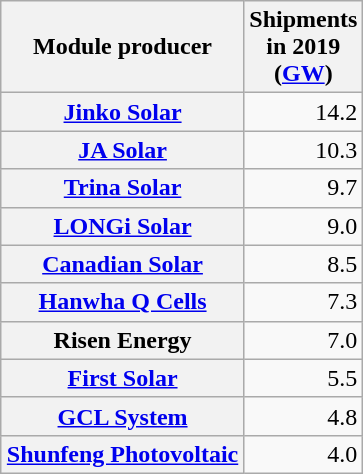<table class="wikitable sortable floatright" style="text-align:right; margin-left:1.4em;">
<tr>
<th scope="col">Module producer</th>
<th scope="col">Shipments<br> in 2019<br> (<a href='#'>GW</a>)</th>
</tr>
<tr>
<th scope="row"><a href='#'>Jinko Solar</a></th>
<td>14.2</td>
</tr>
<tr>
<th scope="row"><a href='#'>JA Solar</a></th>
<td>10.3</td>
</tr>
<tr>
<th scope="row"><a href='#'>Trina Solar</a></th>
<td>9.7</td>
</tr>
<tr>
<th scope="row"><a href='#'>LONGi Solar</a></th>
<td>9.0</td>
</tr>
<tr>
<th scope="row"><a href='#'>Canadian Solar</a></th>
<td>8.5</td>
</tr>
<tr>
<th scope="row"><a href='#'>Hanwha Q Cells</a></th>
<td>7.3</td>
</tr>
<tr>
<th scope="row">Risen Energy</th>
<td>7.0</td>
</tr>
<tr>
<th scope="row"><a href='#'>First Solar</a></th>
<td>5.5</td>
</tr>
<tr>
<th scope="row"><a href='#'>GCL System</a></th>
<td>4.8</td>
</tr>
<tr>
<th scope="row"><a href='#'>Shunfeng Photovoltaic</a></th>
<td>4.0</td>
</tr>
</table>
